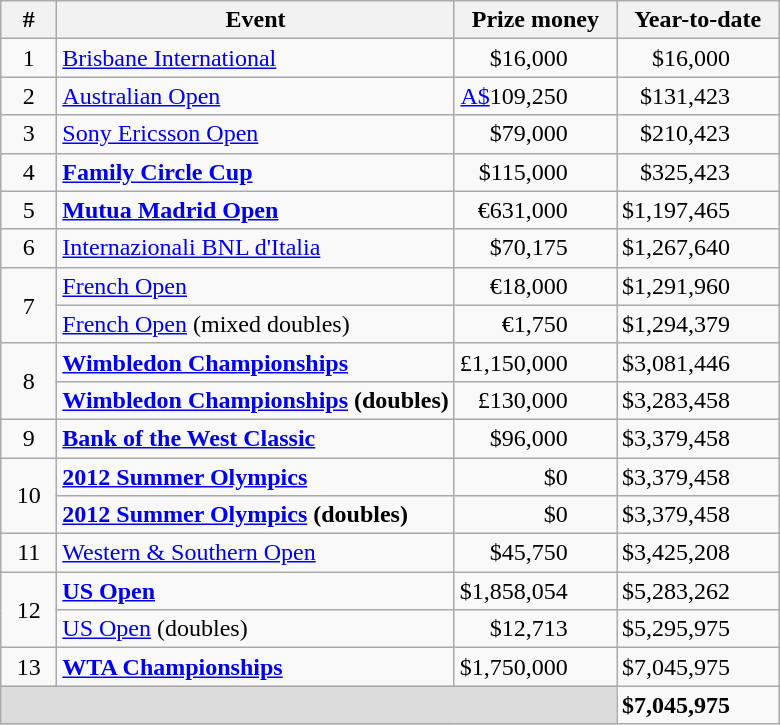<table class="wikitable sortable">
<tr>
<th width=30>#</th>
<th>Event</th>
<th>Prize money</th>
<th>Year-to-date</th>
</tr>
<tr>
<td align=center>1</td>
<td><a href='#'>Brisbane International</a></td>
<td align=right style="padding-right: 2em">$16,000</td>
<td align=right style="padding-right: 2em">$16,000</td>
</tr>
<tr>
<td align=center>2</td>
<td><a href='#'>Australian Open</a></td>
<td align=right style="padding-right: 2em"><a href='#'>A$</a>109,250</td>
<td align=right style="padding-right: 2em">$131,423</td>
</tr>
<tr>
<td align=center>3</td>
<td><a href='#'>Sony Ericsson Open</a></td>
<td align=right style="padding-right: 2em">$79,000</td>
<td align=right style="padding-right: 2em">$210,423</td>
</tr>
<tr>
<td align=center>4</td>
<td><strong><a href='#'>Family Circle Cup</a></strong></td>
<td align=right style="padding-right: 2em">$115,000</td>
<td align=right style="padding-right: 2em">$325,423</td>
</tr>
<tr>
<td align=center>5</td>
<td><strong><a href='#'>Mutua Madrid Open</a></strong></td>
<td align=right style="padding-right: 2em">€631,000</td>
<td align=right style="padding-right: 2em">$1,197,465</td>
</tr>
<tr>
<td align=center>6</td>
<td><a href='#'>Internazionali BNL d'Italia</a></td>
<td align=right style="padding-right: 2em">$70,175</td>
<td align=right style="padding-right: 2em">$1,267,640</td>
</tr>
<tr>
<td align=center rowspan=2>7</td>
<td><a href='#'>French Open</a></td>
<td align=right style="padding-right: 2em">€18,000</td>
<td align=right style="padding-right: 2em">$1,291,960</td>
</tr>
<tr>
<td><a href='#'>French Open</a> (mixed doubles)</td>
<td align=right style="padding-right: 2em">€1,750</td>
<td align=right style="padding-right: 2em">$1,294,379</td>
</tr>
<tr>
<td align=center rowspan=2>8</td>
<td><strong><a href='#'>Wimbledon Championships</a></strong></td>
<td align=right style="padding-right: 2em">£1,150,000</td>
<td align=right style="padding-right: 2em">$3,081,446</td>
</tr>
<tr>
<td><strong><a href='#'>Wimbledon Championships</a> (doubles)</strong></td>
<td align=right style="padding-right: 2em">£130,000</td>
<td align=right style="padding-right: 2em">$3,283,458</td>
</tr>
<tr>
<td align=center>9</td>
<td><strong><a href='#'>Bank of the West Classic</a></strong></td>
<td align=right style="padding-right: 2em">$96,000</td>
<td align=right style="padding-right: 2em">$3,379,458</td>
</tr>
<tr>
<td align=center rowspan=2>10</td>
<td><strong><a href='#'>2012 Summer Olympics</a></strong></td>
<td align=right style="padding-right: 2em">$0</td>
<td align=right style="padding-right: 2em">$3,379,458</td>
</tr>
<tr>
<td><strong><a href='#'>2012 Summer Olympics</a> (doubles)</strong></td>
<td align=right style="padding-right: 2em">$0</td>
<td align=right style="padding-right: 2em">$3,379,458</td>
</tr>
<tr>
<td align=center>11</td>
<td><a href='#'>Western & Southern Open</a></td>
<td align=right style="padding-right: 2em">$45,750</td>
<td align=right style="padding-right: 2em">$3,425,208</td>
</tr>
<tr>
<td align=center rowspan=2>12</td>
<td><strong><a href='#'>US Open</a></strong></td>
<td align=right style="padding-right: 2em">$1,858,054</td>
<td align=right style="padding-right: 2em">$5,283,262</td>
</tr>
<tr>
<td><a href='#'>US Open</a> (doubles)</td>
<td align=right style="padding-right: 2em">$12,713</td>
<td align=right style="padding-right: 2em">$5,295,975</td>
</tr>
<tr>
<td align=center>13</td>
<td><strong><a href='#'>WTA Championships</a></strong></td>
<td align=right style="padding-right: 2em">$1,750,000</td>
<td align=right style="padding-right: 2em">$7,045,975</td>
</tr>
<tr class="sortbottom">
<td colspan=3 bgcolor=#DCDCDC></td>
<td align=right style="padding-right: 2em"><strong>$7,045,975</strong></td>
</tr>
</table>
